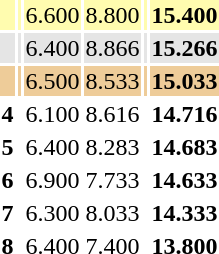<table>
<tr style="background:#fffcaf;">
<th scope=row style="text-align:center"></th>
<td style="text-align:left;"></td>
<td>6.600</td>
<td>8.800</td>
<td></td>
<td><strong>15.400</strong></td>
</tr>
<tr style="background:#e5e5e5;">
<th scope=row style="text-align:center"></th>
<td style="text-align:left;"></td>
<td>6.400</td>
<td>8.866</td>
<td></td>
<td><strong>15.266</strong></td>
</tr>
<tr style="background:#ec9;">
<th scope=row style="text-align:center"></th>
<td style="text-align:left;"></td>
<td>6.500</td>
<td>8.533</td>
<td></td>
<td><strong>15.033</strong></td>
</tr>
<tr>
<th scope=row style="text-align:center">4</th>
<td style="text-align:left;"></td>
<td>6.100</td>
<td>8.616</td>
<td></td>
<td><strong>14.716</strong></td>
</tr>
<tr>
<th scope=row style="text-align:center">5</th>
<td style="text-align:left;"></td>
<td>6.400</td>
<td>8.283</td>
<td></td>
<td><strong>14.683</strong></td>
</tr>
<tr>
<th scope=row style="text-align:center">6</th>
<td style="text-align:left;"></td>
<td>6.900</td>
<td>7.733</td>
<td></td>
<td><strong>14.633</strong></td>
</tr>
<tr>
<th scope=row style="text-align:center">7</th>
<td style="text-align:left;"></td>
<td>6.300</td>
<td>8.033</td>
<td></td>
<td><strong>14.333</strong></td>
</tr>
<tr>
<th scope=row style="text-align:center">8</th>
<td style="text-align:left;"></td>
<td>6.400</td>
<td>7.400</td>
<td></td>
<td><strong>13.800</strong></td>
</tr>
</table>
